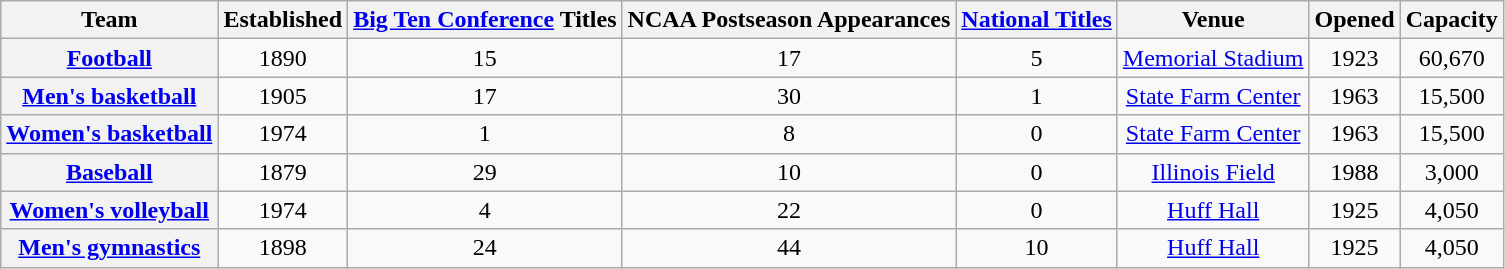<table class="wikitable" style="text-align:center;">
<tr>
<th>Team</th>
<th>Established</th>
<th><a href='#'>Big Ten Conference</a> Titles</th>
<th>NCAA Postseason Appearances</th>
<th><a href='#'>National Titles</a></th>
<th>Venue</th>
<th>Opened</th>
<th>Capacity</th>
</tr>
<tr>
<th><a href='#'>Football</a></th>
<td>1890</td>
<td>15</td>
<td>17</td>
<td>5</td>
<td><a href='#'>Memorial Stadium</a></td>
<td>1923</td>
<td>60,670</td>
</tr>
<tr>
<th><a href='#'>Men's basketball</a></th>
<td>1905</td>
<td>17</td>
<td>30</td>
<td>1</td>
<td><a href='#'>State Farm Center</a></td>
<td>1963</td>
<td>15,500</td>
</tr>
<tr>
<th><a href='#'>Women's basketball</a></th>
<td>1974</td>
<td>1</td>
<td>8</td>
<td>0</td>
<td><a href='#'>State Farm Center</a></td>
<td>1963</td>
<td>15,500</td>
</tr>
<tr>
<th><a href='#'>Baseball</a></th>
<td>1879</td>
<td>29</td>
<td>10</td>
<td>0</td>
<td><a href='#'>Illinois Field</a></td>
<td>1988</td>
<td>3,000</td>
</tr>
<tr>
<th><a href='#'>Women's volleyball</a></th>
<td>1974 </td>
<td>4</td>
<td>22</td>
<td>0</td>
<td><a href='#'>Huff Hall</a></td>
<td>1925</td>
<td>4,050</td>
</tr>
<tr>
<th><a href='#'>Men's gymnastics</a></th>
<td>1898 </td>
<td>24</td>
<td>44</td>
<td>10</td>
<td><a href='#'>Huff Hall</a></td>
<td>1925</td>
<td>4,050</td>
</tr>
</table>
